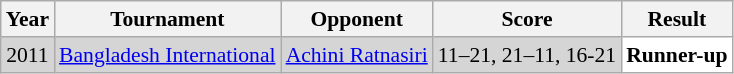<table class="sortable wikitable" style="font-size: 90%;">
<tr>
<th>Year</th>
<th>Tournament</th>
<th>Opponent</th>
<th>Score</th>
<th>Result</th>
</tr>
<tr style="background:#D5D5D5">
<td align="center">2011</td>
<td align="left"><a href='#'>Bangladesh International</a></td>
<td align="left"> <a href='#'>Achini Ratnasiri</a></td>
<td align="left">11–21, 21–11, 16-21</td>
<td style="text-align:left; background:white"> <strong>Runner-up</strong></td>
</tr>
</table>
